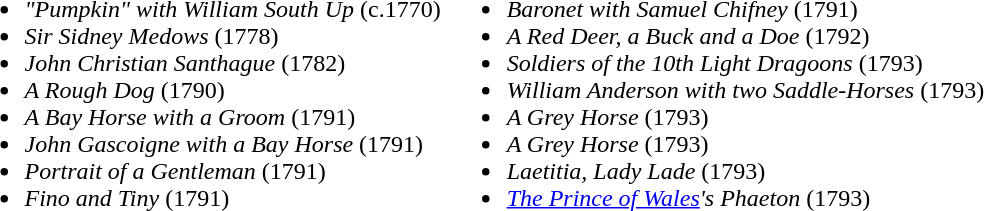<table>
<tr ---- valign="top">
<td><br><ul><li><em>"Pumpkin" with William South Up</em> (c.1770)</li><li><em>Sir Sidney Medows</em> (1778)</li><li><em>John Christian Santhague</em> (1782)</li><li><em>A Rough Dog</em> (1790)</li><li><em>A Bay Horse with a Groom</em> (1791)</li><li><em>John Gascoigne with a Bay Horse</em> (1791)</li><li><em>Portrait of a Gentleman</em> (1791)</li><li><em>Fino and Tiny</em> (1791)</li></ul></td>
<td><br><ul><li><em>Baronet with Samuel Chifney</em> (1791)</li><li><em>A Red Deer, a Buck and a Doe</em> (1792)</li><li><em>Soldiers of the 10th Light Dragoons</em> (1793)</li><li><em>William Anderson with two Saddle-Horses</em> (1793)</li><li><em>A Grey Horse</em> (1793)</li><li><em>A Grey Horse</em> (1793)</li><li><em>Laetitia, Lady Lade</em> (1793)</li><li><em><a href='#'>The Prince of Wales</a>'s Phaeton</em> (1793)</li></ul></td>
</tr>
</table>
